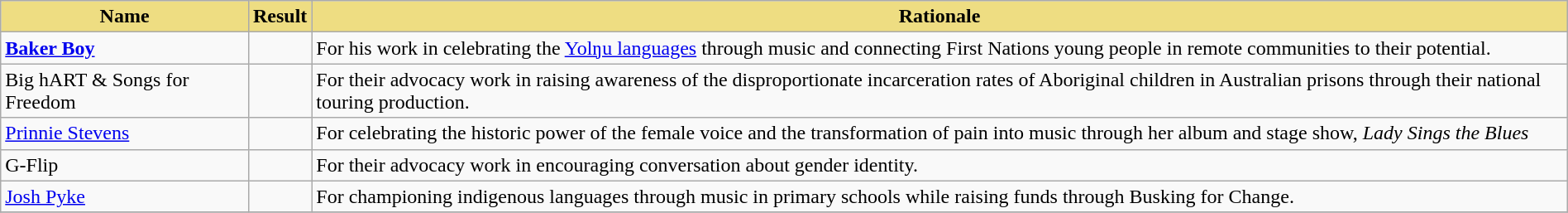<table class="wikitable" width=100%>
<tr>
<th style="background:#EEDD82;">Name</th>
<th style="background:#EEDD82;">Result</th>
<th style="background:#EEDD82;">Rationale</th>
</tr>
<tr>
<td><strong><a href='#'>Baker Boy</a></strong></td>
<td></td>
<td>For his work in celebrating the <a href='#'>Yolŋu languages</a> through music and connecting First Nations young people in remote communities to their potential.</td>
</tr>
<tr>
<td>Big hART & Songs for Freedom</td>
<td></td>
<td>For their advocacy work in raising awareness of the disproportionate incarceration rates of Aboriginal children in Australian prisons through their national touring production.</td>
</tr>
<tr>
<td><a href='#'>Prinnie Stevens</a></td>
<td></td>
<td>For celebrating the historic power of the female voice and the transformation of pain into music through her album and stage show, <em>Lady Sings the Blues</em></td>
</tr>
<tr>
<td>G-Flip</td>
<td></td>
<td>For their advocacy work in encouraging conversation about gender identity.</td>
</tr>
<tr>
<td><a href='#'>Josh Pyke</a></td>
<td></td>
<td>For championing indigenous languages through music in primary schools while raising funds through Busking for Change.</td>
</tr>
<tr>
</tr>
</table>
